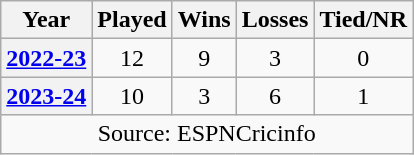<table class="wikitable" style="text-align:center;">
<tr>
<th>Year</th>
<th>Played</th>
<th>Wins</th>
<th>Losses</th>
<th>Tied/NR</th>
</tr>
<tr>
<th><a href='#'>2022-23</a></th>
<td>12</td>
<td>9</td>
<td>3</td>
<td>0</td>
</tr>
<tr>
<th><a href='#'>2023-24</a></th>
<td>10</td>
<td>3</td>
<td>6</td>
<td>1</td>
</tr>
<tr>
<td colspan="5">Source: ESPNCricinfo</td>
</tr>
</table>
